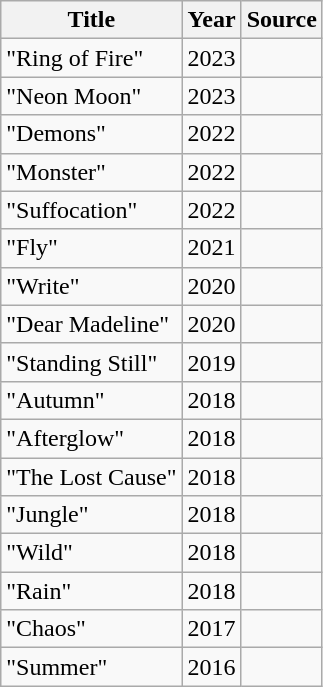<table class="wikitable">
<tr>
<th>Title</th>
<th>Year</th>
<th>Source</th>
</tr>
<tr>
<td>"Ring of Fire"</td>
<td>2023</td>
<td></td>
</tr>
<tr>
<td>"Neon Moon"</td>
<td>2023</td>
<td></td>
</tr>
<tr>
<td>"Demons"</td>
<td>2022</td>
<td></td>
</tr>
<tr>
<td>"Monster"</td>
<td>2022</td>
<td></td>
</tr>
<tr>
<td>"Suffocation"</td>
<td>2022</td>
<td></td>
</tr>
<tr>
<td>"Fly"</td>
<td>2021</td>
<td></td>
</tr>
<tr>
<td>"Write"</td>
<td>2020</td>
<td></td>
</tr>
<tr>
<td>"Dear Madeline"</td>
<td>2020</td>
<td></td>
</tr>
<tr>
<td>"Standing Still"</td>
<td>2019</td>
<td></td>
</tr>
<tr>
<td>"Autumn"</td>
<td>2018</td>
<td></td>
</tr>
<tr>
<td>"Afterglow"</td>
<td>2018</td>
<td></td>
</tr>
<tr>
<td>"The Lost Cause"</td>
<td>2018</td>
<td></td>
</tr>
<tr>
<td>"Jungle"</td>
<td>2018</td>
<td></td>
</tr>
<tr>
<td>"Wild"</td>
<td>2018</td>
<td></td>
</tr>
<tr>
<td>"Rain"</td>
<td>2018</td>
<td></td>
</tr>
<tr>
<td>"Chaos"</td>
<td>2017</td>
<td></td>
</tr>
<tr>
<td>"Summer"</td>
<td>2016</td>
<td></td>
</tr>
</table>
